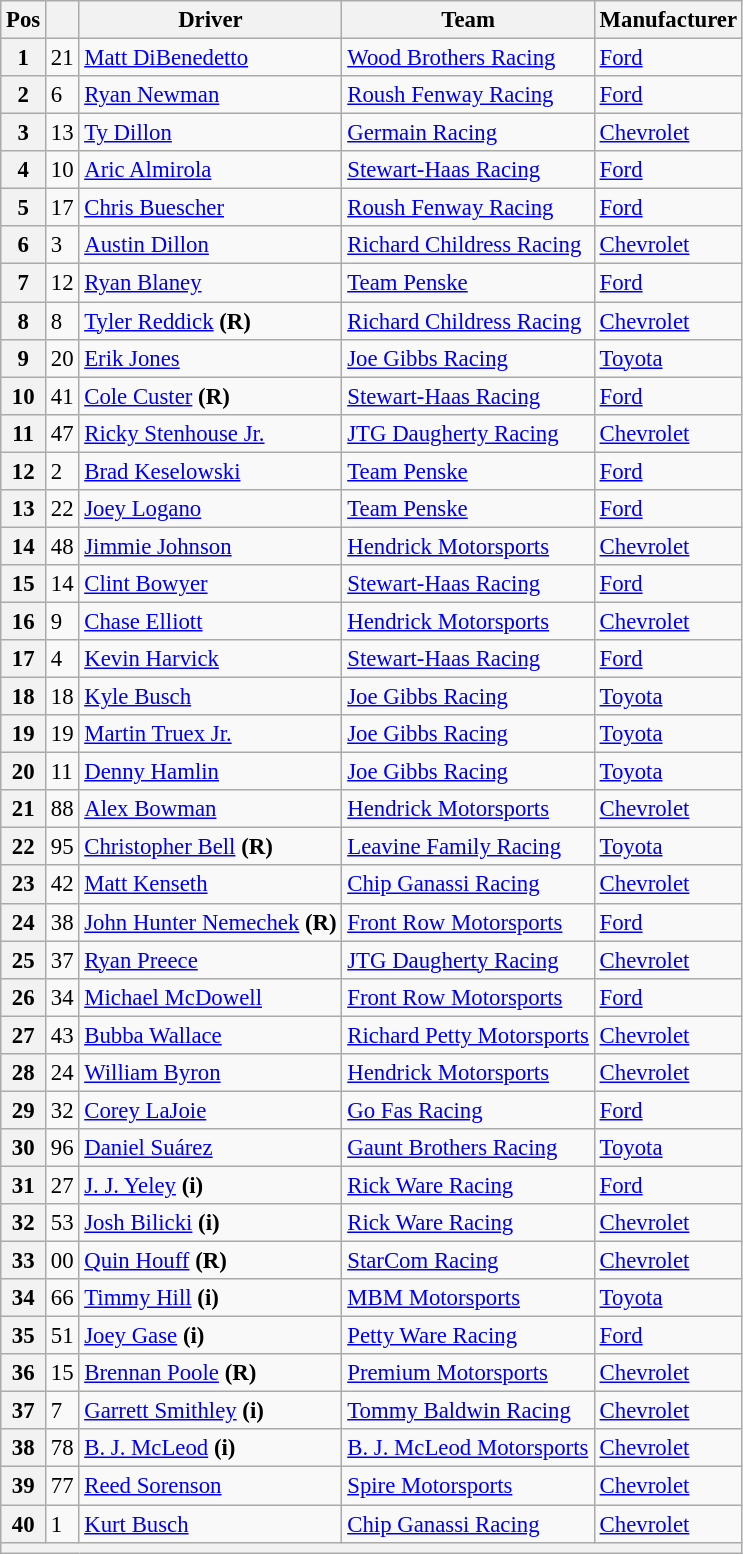<table class="wikitable" style="font-size:95%">
<tr>
<th>Pos</th>
<th></th>
<th>Driver</th>
<th>Team</th>
<th>Manufacturer</th>
</tr>
<tr>
<th>1</th>
<td>21</td>
<td><a href='#'>Matt DiBenedetto</a></td>
<td><a href='#'>Wood Brothers Racing</a></td>
<td><a href='#'>Ford</a></td>
</tr>
<tr>
<th>2</th>
<td>6</td>
<td><a href='#'>Ryan Newman</a></td>
<td><a href='#'>Roush Fenway Racing</a></td>
<td><a href='#'>Ford</a></td>
</tr>
<tr>
<th>3</th>
<td>13</td>
<td><a href='#'>Ty Dillon</a></td>
<td><a href='#'>Germain Racing</a></td>
<td><a href='#'>Chevrolet</a></td>
</tr>
<tr>
<th>4</th>
<td>10</td>
<td><a href='#'>Aric Almirola</a></td>
<td><a href='#'>Stewart-Haas Racing</a></td>
<td><a href='#'>Ford</a></td>
</tr>
<tr>
<th>5</th>
<td>17</td>
<td><a href='#'>Chris Buescher</a></td>
<td><a href='#'>Roush Fenway Racing</a></td>
<td><a href='#'>Ford</a></td>
</tr>
<tr>
<th>6</th>
<td>3</td>
<td><a href='#'>Austin Dillon</a></td>
<td><a href='#'>Richard Childress Racing</a></td>
<td><a href='#'>Chevrolet</a></td>
</tr>
<tr>
<th>7</th>
<td>12</td>
<td><a href='#'>Ryan Blaney</a></td>
<td><a href='#'>Team Penske</a></td>
<td><a href='#'>Ford</a></td>
</tr>
<tr>
<th>8</th>
<td>8</td>
<td><a href='#'>Tyler Reddick</a> <strong>(R)</strong></td>
<td><a href='#'>Richard Childress Racing</a></td>
<td><a href='#'>Chevrolet</a></td>
</tr>
<tr>
<th>9</th>
<td>20</td>
<td><a href='#'>Erik Jones</a></td>
<td><a href='#'>Joe Gibbs Racing</a></td>
<td><a href='#'>Toyota</a></td>
</tr>
<tr>
<th>10</th>
<td>41</td>
<td><a href='#'>Cole Custer</a> <strong>(R)</strong></td>
<td><a href='#'>Stewart-Haas Racing</a></td>
<td><a href='#'>Ford</a></td>
</tr>
<tr>
<th>11</th>
<td>47</td>
<td><a href='#'>Ricky Stenhouse Jr.</a></td>
<td><a href='#'>JTG Daugherty Racing</a></td>
<td><a href='#'>Chevrolet</a></td>
</tr>
<tr>
<th>12</th>
<td>2</td>
<td><a href='#'>Brad Keselowski</a></td>
<td><a href='#'>Team Penske</a></td>
<td><a href='#'>Ford</a></td>
</tr>
<tr>
<th>13</th>
<td>22</td>
<td><a href='#'>Joey Logano</a></td>
<td><a href='#'>Team Penske</a></td>
<td><a href='#'>Ford</a></td>
</tr>
<tr>
<th>14</th>
<td>48</td>
<td><a href='#'>Jimmie Johnson</a></td>
<td><a href='#'>Hendrick Motorsports</a></td>
<td><a href='#'>Chevrolet</a></td>
</tr>
<tr>
<th>15</th>
<td>14</td>
<td><a href='#'>Clint Bowyer</a></td>
<td><a href='#'>Stewart-Haas Racing</a></td>
<td><a href='#'>Ford</a></td>
</tr>
<tr>
<th>16</th>
<td>9</td>
<td><a href='#'>Chase Elliott</a></td>
<td><a href='#'>Hendrick Motorsports</a></td>
<td><a href='#'>Chevrolet</a></td>
</tr>
<tr>
<th>17</th>
<td>4</td>
<td><a href='#'>Kevin Harvick</a></td>
<td><a href='#'>Stewart-Haas Racing</a></td>
<td><a href='#'>Ford</a></td>
</tr>
<tr>
<th>18</th>
<td>18</td>
<td><a href='#'>Kyle Busch</a></td>
<td><a href='#'>Joe Gibbs Racing</a></td>
<td><a href='#'>Toyota</a></td>
</tr>
<tr>
<th>19</th>
<td>19</td>
<td><a href='#'>Martin Truex Jr.</a></td>
<td><a href='#'>Joe Gibbs Racing</a></td>
<td><a href='#'>Toyota</a></td>
</tr>
<tr>
<th>20</th>
<td>11</td>
<td><a href='#'>Denny Hamlin</a></td>
<td><a href='#'>Joe Gibbs Racing</a></td>
<td><a href='#'>Toyota</a></td>
</tr>
<tr>
<th>21</th>
<td>88</td>
<td><a href='#'>Alex Bowman</a></td>
<td><a href='#'>Hendrick Motorsports</a></td>
<td><a href='#'>Chevrolet</a></td>
</tr>
<tr>
<th>22</th>
<td>95</td>
<td><a href='#'>Christopher Bell</a> <strong>(R)</strong></td>
<td><a href='#'>Leavine Family Racing</a></td>
<td><a href='#'>Toyota</a></td>
</tr>
<tr>
<th>23</th>
<td>42</td>
<td><a href='#'>Matt Kenseth</a></td>
<td><a href='#'>Chip Ganassi Racing</a></td>
<td><a href='#'>Chevrolet</a></td>
</tr>
<tr>
<th>24</th>
<td>38</td>
<td><a href='#'>John Hunter Nemechek</a> <strong>(R)</strong></td>
<td><a href='#'>Front Row Motorsports</a></td>
<td><a href='#'>Ford</a></td>
</tr>
<tr>
<th>25</th>
<td>37</td>
<td><a href='#'>Ryan Preece</a></td>
<td><a href='#'>JTG Daugherty Racing</a></td>
<td><a href='#'>Chevrolet</a></td>
</tr>
<tr>
<th>26</th>
<td>34</td>
<td><a href='#'>Michael McDowell</a></td>
<td><a href='#'>Front Row Motorsports</a></td>
<td><a href='#'>Ford</a></td>
</tr>
<tr>
<th>27</th>
<td>43</td>
<td><a href='#'>Bubba Wallace</a></td>
<td><a href='#'>Richard Petty Motorsports</a></td>
<td><a href='#'>Chevrolet</a></td>
</tr>
<tr>
<th>28</th>
<td>24</td>
<td><a href='#'>William Byron</a></td>
<td><a href='#'>Hendrick Motorsports</a></td>
<td><a href='#'>Chevrolet</a></td>
</tr>
<tr>
<th>29</th>
<td>32</td>
<td><a href='#'>Corey LaJoie</a></td>
<td><a href='#'>Go Fas Racing</a></td>
<td><a href='#'>Ford</a></td>
</tr>
<tr>
<th>30</th>
<td>96</td>
<td><a href='#'>Daniel Suárez</a></td>
<td><a href='#'>Gaunt Brothers Racing</a></td>
<td><a href='#'>Toyota</a></td>
</tr>
<tr>
<th>31</th>
<td>27</td>
<td><a href='#'>J. J. Yeley</a> <strong>(i)</strong></td>
<td><a href='#'>Rick Ware Racing</a></td>
<td><a href='#'>Ford</a></td>
</tr>
<tr>
<th>32</th>
<td>53</td>
<td><a href='#'>Josh Bilicki</a> <strong>(i)</strong></td>
<td><a href='#'>Rick Ware Racing</a></td>
<td><a href='#'>Chevrolet</a></td>
</tr>
<tr>
<th>33</th>
<td>00</td>
<td><a href='#'>Quin Houff</a> <strong>(R)</strong></td>
<td><a href='#'>StarCom Racing</a></td>
<td><a href='#'>Chevrolet</a></td>
</tr>
<tr>
<th>34</th>
<td>66</td>
<td><a href='#'>Timmy Hill</a> <strong>(i)</strong></td>
<td><a href='#'>MBM Motorsports</a></td>
<td><a href='#'>Toyota</a></td>
</tr>
<tr>
<th>35</th>
<td>51</td>
<td><a href='#'>Joey Gase</a> <strong>(i)</strong></td>
<td><a href='#'>Petty Ware Racing</a></td>
<td><a href='#'>Ford</a></td>
</tr>
<tr>
<th>36</th>
<td>15</td>
<td><a href='#'>Brennan Poole</a> <strong>(R)</strong></td>
<td><a href='#'>Premium Motorsports</a></td>
<td><a href='#'>Chevrolet</a></td>
</tr>
<tr>
<th>37</th>
<td>7</td>
<td><a href='#'>Garrett Smithley</a> <strong>(i)</strong></td>
<td><a href='#'>Tommy Baldwin Racing</a></td>
<td><a href='#'>Chevrolet</a></td>
</tr>
<tr>
<th>38</th>
<td>78</td>
<td><a href='#'>B. J. McLeod</a> <strong>(i)</strong></td>
<td><a href='#'>B. J. McLeod Motorsports</a></td>
<td><a href='#'>Chevrolet</a></td>
</tr>
<tr>
<th>39</th>
<td>77</td>
<td><a href='#'>Reed Sorenson</a></td>
<td><a href='#'>Spire Motorsports</a></td>
<td><a href='#'>Chevrolet</a></td>
</tr>
<tr>
<th>40</th>
<td>1</td>
<td><a href='#'>Kurt Busch</a></td>
<td><a href='#'>Chip Ganassi Racing</a></td>
<td><a href='#'>Chevrolet</a></td>
</tr>
<tr>
<th colspan="7"></th>
</tr>
</table>
